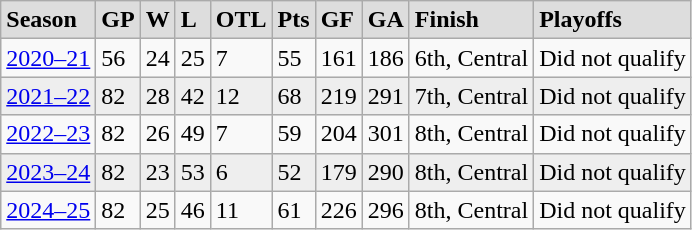<table class="wikitable">
<tr style="font-weight:bold; background:#ddd;">
<td>Season</td>
<td>GP</td>
<td>W</td>
<td>L</td>
<td>OTL</td>
<td>Pts</td>
<td>GF</td>
<td>GA</td>
<td>Finish</td>
<td>Playoffs</td>
</tr>
<tr>
<td><a href='#'>2020–21</a></td>
<td>56</td>
<td>24</td>
<td>25</td>
<td>7</td>
<td>55</td>
<td>161</td>
<td>186</td>
<td>6th, Central</td>
<td>Did not qualify</td>
</tr>
<tr style="background:#eee;">
<td><a href='#'>2021–22</a></td>
<td>82</td>
<td>28</td>
<td>42</td>
<td>12</td>
<td>68</td>
<td>219</td>
<td>291</td>
<td>7th, Central</td>
<td>Did not qualify</td>
</tr>
<tr>
<td><a href='#'>2022–23</a></td>
<td>82</td>
<td>26</td>
<td>49</td>
<td>7</td>
<td>59</td>
<td>204</td>
<td>301</td>
<td>8th, Central</td>
<td>Did not qualify</td>
</tr>
<tr style="background:#eee;">
<td><a href='#'>2023–24</a></td>
<td>82</td>
<td>23</td>
<td>53</td>
<td>6</td>
<td>52</td>
<td>179</td>
<td>290</td>
<td>8th, Central</td>
<td>Did not qualify</td>
</tr>
<tr>
<td><a href='#'>2024–25</a></td>
<td>82</td>
<td>25</td>
<td>46</td>
<td>11</td>
<td>61</td>
<td>226</td>
<td>296</td>
<td>8th, Central</td>
<td>Did not qualify</td>
</tr>
</table>
